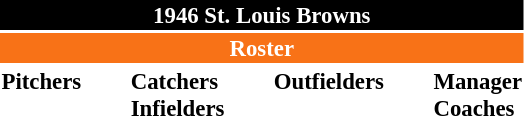<table class="toccolours" style="font-size: 95%;">
<tr>
<th colspan="10" style="background-color: black; color: white; text-align: center;">1946 St. Louis Browns</th>
</tr>
<tr>
<td colspan="10" style="background-color: #F87217; color: white; text-align: center;"><strong>Roster</strong></td>
</tr>
<tr>
<td valign="top"><strong>Pitchers</strong><br>

















</td>
<td width="25px"></td>
<td valign="top"><strong>Catchers</strong><br>





<strong>Infielders</strong>









</td>
<td width="25px"></td>
<td valign="top"><strong>Outfielders</strong><br>







</td>
<td width="25px"></td>
<td valign="top"><strong>Manager</strong><br>

<strong>Coaches</strong>


</td>
</tr>
<tr>
</tr>
</table>
